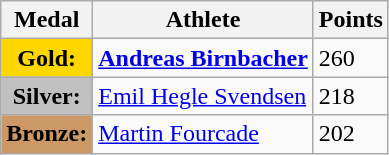<table class="wikitable">
<tr>
<th><strong>Medal</strong></th>
<th><strong>Athlete</strong></th>
<th><strong>Points</strong></th>
</tr>
<tr>
<td style="text-align:center;background-color:gold;"><strong>Gold:</strong></td>
<td> <strong><a href='#'>Andreas Birnbacher</a></strong></td>
<td>260</td>
</tr>
<tr>
<td style="text-align:center;background-color:silver;"><strong>Silver:</strong></td>
<td> <a href='#'>Emil Hegle Svendsen</a></td>
<td>218</td>
</tr>
<tr>
<td style="text-align:center;background-color:#CC9966;"><strong>Bronze:</strong></td>
<td> <a href='#'>Martin Fourcade</a></td>
<td>202</td>
</tr>
</table>
